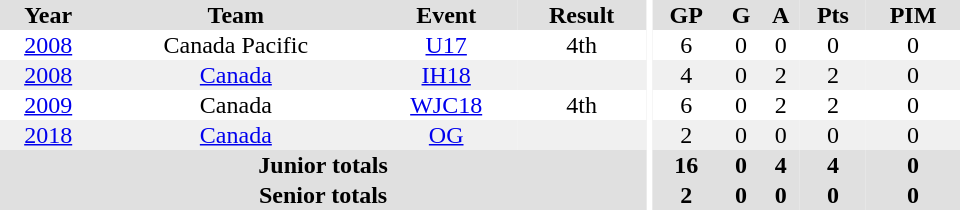<table border="0" cellpadding="1" cellspacing="0" ID="Table3" style="text-align:center; width:40em">
<tr ALIGN="center" bgcolor="#e0e0e0">
<th>Year</th>
<th>Team</th>
<th>Event</th>
<th>Result</th>
<th rowspan="99" bgcolor="#ffffff"></th>
<th>GP</th>
<th>G</th>
<th>A</th>
<th>Pts</th>
<th>PIM</th>
</tr>
<tr>
<td><a href='#'>2008</a></td>
<td>Canada Pacific</td>
<td><a href='#'>U17</a></td>
<td>4th</td>
<td>6</td>
<td>0</td>
<td>0</td>
<td>0</td>
<td>0</td>
</tr>
<tr bgcolor="#f0f0f0">
<td><a href='#'>2008</a></td>
<td><a href='#'>Canada</a></td>
<td><a href='#'>IH18</a></td>
<td></td>
<td>4</td>
<td>0</td>
<td>2</td>
<td>2</td>
<td>0</td>
</tr>
<tr>
<td><a href='#'>2009</a></td>
<td>Canada</td>
<td><a href='#'>WJC18</a></td>
<td>4th</td>
<td>6</td>
<td>0</td>
<td>2</td>
<td>2</td>
<td>0</td>
</tr>
<tr bgcolor="#f0f0f0">
<td><a href='#'>2018</a></td>
<td><a href='#'>Canada</a></td>
<td><a href='#'>OG</a></td>
<td></td>
<td>2</td>
<td>0</td>
<td>0</td>
<td>0</td>
<td>0</td>
</tr>
<tr bgcolor="#e0e0e0">
<th colspan=4>Junior totals</th>
<th>16</th>
<th>0</th>
<th>4</th>
<th>4</th>
<th>0</th>
</tr>
<tr bgcolor="#e0e0e0">
<th colspan=4>Senior totals</th>
<th>2</th>
<th>0</th>
<th>0</th>
<th>0</th>
<th>0</th>
</tr>
</table>
